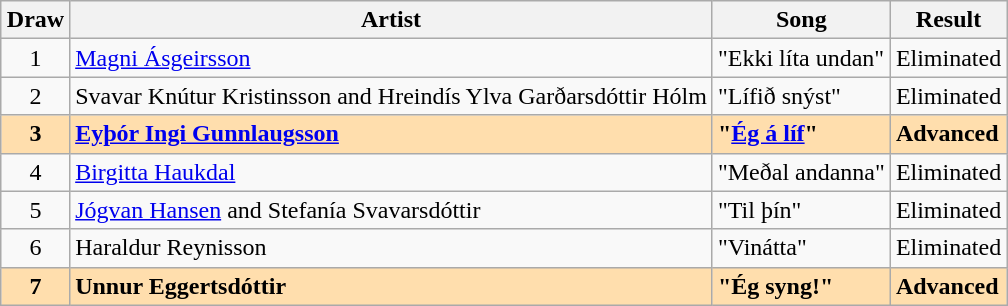<table class="sortable wikitable" style="margin: 1em auto 1em auto; text-align:center">
<tr>
<th>Draw</th>
<th>Artist</th>
<th>Song</th>
<th>Result</th>
</tr>
<tr>
<td>1</td>
<td align="left"><a href='#'>Magni Ásgeirsson</a></td>
<td align="left">"Ekki líta undan"</td>
<td align="left">Eliminated</td>
</tr>
<tr>
<td>2</td>
<td align="left">Svavar Knútur Kristinsson and Hreindís Ylva Garðarsdóttir Hólm</td>
<td align="left">"Lífið snýst"</td>
<td align="left">Eliminated</td>
</tr>
<tr style="font-weight:bold; background:navajowhite;">
<td>3</td>
<td align="left"><a href='#'>Eyþór Ingi Gunnlaugsson</a></td>
<td align="left">"<a href='#'>Ég á líf</a>"</td>
<td align="left">Advanced</td>
</tr>
<tr>
<td>4</td>
<td align="left"><a href='#'>Birgitta Haukdal</a></td>
<td align="left">"Meðal andanna"</td>
<td align="left">Eliminated</td>
</tr>
<tr>
<td>5</td>
<td align="left"><a href='#'>Jógvan Hansen</a> and Stefanía Svavarsdóttir</td>
<td align="left">"Til þín"</td>
<td align="left">Eliminated</td>
</tr>
<tr>
<td>6</td>
<td align="left">Haraldur Reynisson</td>
<td align="left">"Vinátta"</td>
<td align="left">Eliminated</td>
</tr>
<tr style="font-weight:bold; background:navajowhite;">
<td>7</td>
<td align="left">Unnur Eggertsdóttir</td>
<td align="left">"Ég syng!"</td>
<td align="left">Advanced</td>
</tr>
</table>
